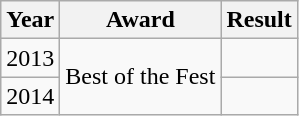<table class="wikitable sortable">
<tr>
<th>Year</th>
<th>Award</th>
<th>Result</th>
</tr>
<tr>
<td>2013</td>
<td rowspan="2">Best of the Fest</td>
<td></td>
</tr>
<tr>
<td>2014</td>
<td></td>
</tr>
</table>
